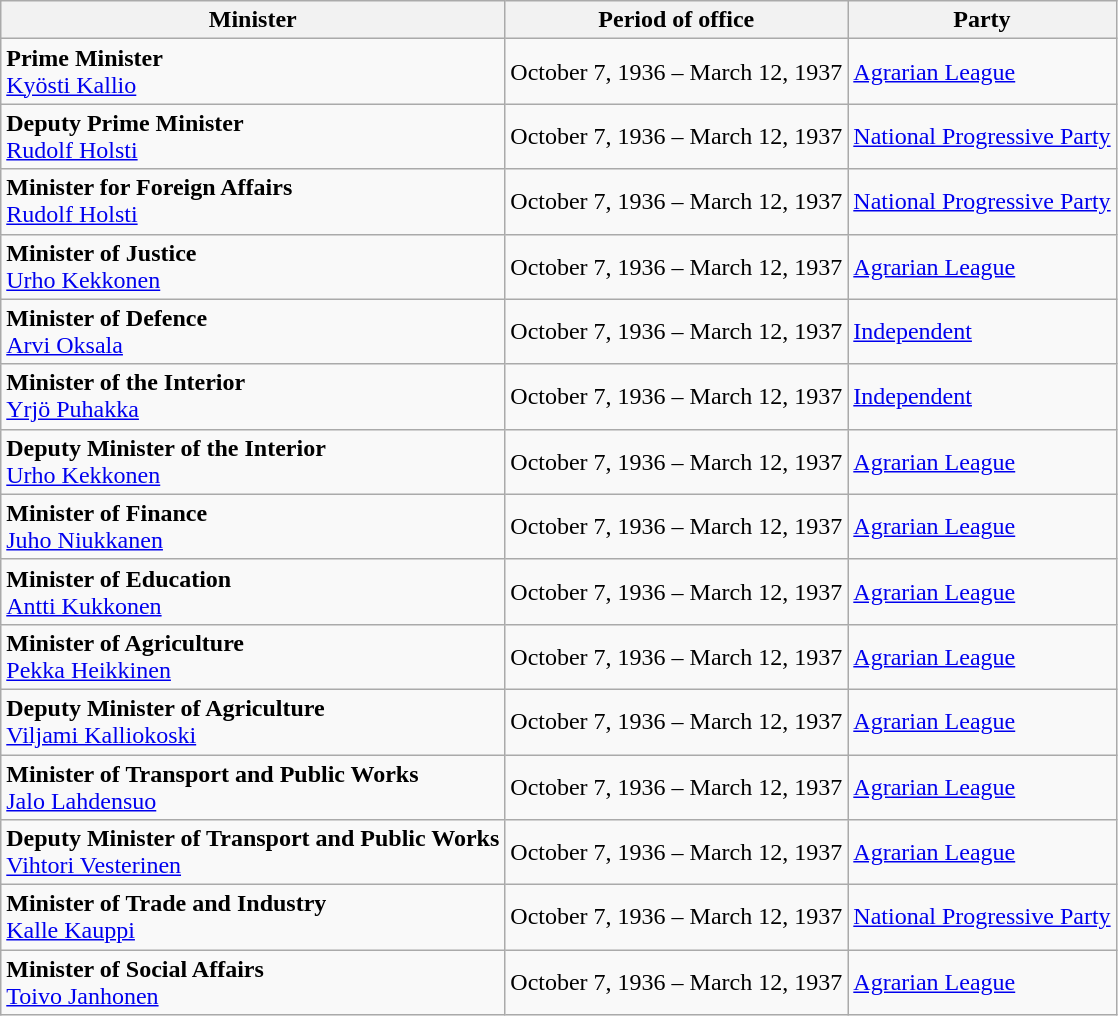<table class="wikitable">
<tr>
<th>Minister</th>
<th>Period of office</th>
<th>Party</th>
</tr>
<tr>
<td><strong>Prime Minister</strong><br><a href='#'>Kyösti Kallio</a></td>
<td>October 7, 1936 – March 12, 1937</td>
<td><a href='#'>Agrarian League</a></td>
</tr>
<tr>
<td><strong>Deputy Prime Minister</strong><br><a href='#'>Rudolf Holsti</a></td>
<td>October 7, 1936 – March 12, 1937</td>
<td><a href='#'>National Progressive Party</a></td>
</tr>
<tr>
<td><strong>Minister for Foreign Affairs </strong><br><a href='#'>Rudolf Holsti</a></td>
<td>October 7, 1936 – March 12, 1937</td>
<td><a href='#'>National Progressive Party</a></td>
</tr>
<tr>
<td><strong>Minister of Justice</strong><br><a href='#'>Urho Kekkonen</a></td>
<td>October 7, 1936 – March 12, 1937</td>
<td><a href='#'>Agrarian League</a></td>
</tr>
<tr>
<td><strong>Minister of Defence</strong><br><a href='#'>Arvi Oksala</a></td>
<td>October 7, 1936 – March 12, 1937</td>
<td><a href='#'>Independent</a></td>
</tr>
<tr>
<td><strong>Minister of the Interior</strong><br><a href='#'>Yrjö Puhakka</a></td>
<td>October 7, 1936 – March 12, 1937</td>
<td><a href='#'>Independent</a></td>
</tr>
<tr>
<td><strong>Deputy Minister of the Interior</strong><br><a href='#'>Urho Kekkonen</a></td>
<td>October 7, 1936 – March 12, 1937</td>
<td><a href='#'>Agrarian League</a></td>
</tr>
<tr>
<td><strong>Minister of Finance</strong><br><a href='#'>Juho Niukkanen</a></td>
<td>October 7, 1936 – March 12, 1937</td>
<td><a href='#'>Agrarian League</a></td>
</tr>
<tr>
<td><strong>Minister of Education</strong><br><a href='#'>Antti Kukkonen</a></td>
<td>October 7, 1936 – March 12, 1937</td>
<td><a href='#'>Agrarian League</a></td>
</tr>
<tr>
<td><strong>Minister of Agriculture</strong><br><a href='#'>Pekka Heikkinen</a></td>
<td>October 7, 1936 – March 12, 1937</td>
<td><a href='#'>Agrarian League</a></td>
</tr>
<tr>
<td><strong>Deputy Minister of   Agriculture</strong><br><a href='#'>Viljami Kalliokoski</a></td>
<td>October 7, 1936 – March 12, 1937</td>
<td><a href='#'>Agrarian League</a></td>
</tr>
<tr>
<td><strong>Minister of Transport and Public Works</strong><br><a href='#'>Jalo Lahdensuo</a></td>
<td>October 7, 1936 – March 12, 1937</td>
<td><a href='#'>Agrarian League</a></td>
</tr>
<tr>
<td><strong>Deputy Minister of Transport and Public Works</strong><br><a href='#'>Vihtori Vesterinen</a></td>
<td>October 7, 1936 – March 12, 1937</td>
<td><a href='#'>Agrarian League</a></td>
</tr>
<tr>
<td><strong>Minister of Trade and Industry</strong><br><a href='#'>Kalle Kauppi</a></td>
<td>October 7, 1936 – March 12, 1937</td>
<td><a href='#'>National Progressive Party</a></td>
</tr>
<tr>
<td><strong>Minister of Social Affairs</strong><br><a href='#'>Toivo Janhonen</a></td>
<td>October 7, 1936 – March 12, 1937</td>
<td><a href='#'>Agrarian League</a></td>
</tr>
</table>
